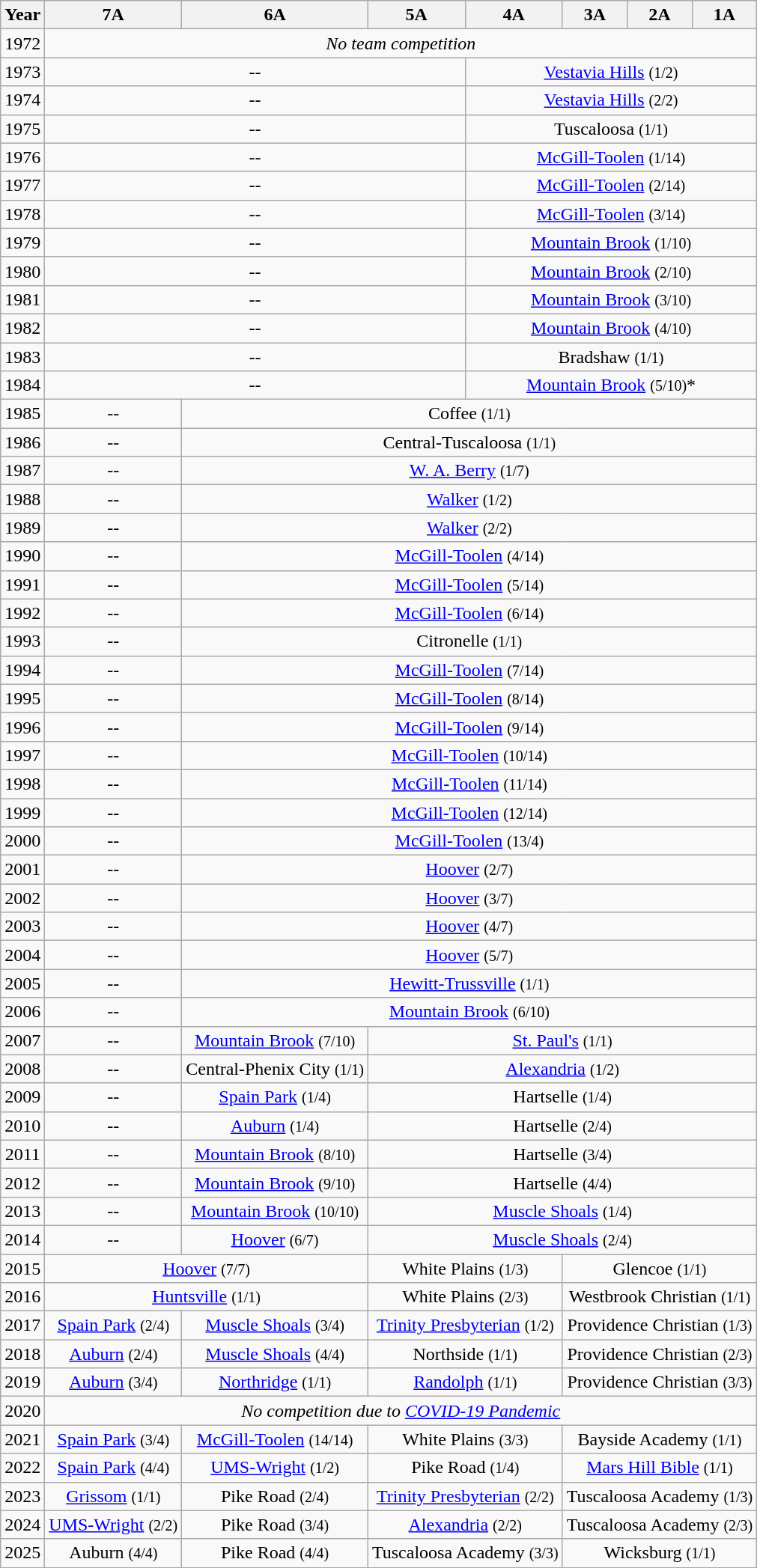<table class="wikitable" style="text-align:center">
<tr>
<th>Year</th>
<th>7A</th>
<th>6A</th>
<th>5A</th>
<th>4A</th>
<th>3A</th>
<th>2A</th>
<th>1A</th>
</tr>
<tr>
<td>1972</td>
<td colspan="7"><em>No team competition</em></td>
</tr>
<tr>
<td>1973</td>
<td colspan="3">--</td>
<td colspan="4"><a href='#'>Vestavia Hills</a> <small>(1/2)</small></td>
</tr>
<tr>
<td>1974</td>
<td colspan="3">--</td>
<td colspan="4"><a href='#'>Vestavia Hills</a> <small>(2/2)</small></td>
</tr>
<tr>
<td>1975</td>
<td colspan="3">--</td>
<td colspan="4">Tuscaloosa <small>(1/1)</small></td>
</tr>
<tr>
<td>1976</td>
<td colspan="3">--</td>
<td colspan="4"><a href='#'>McGill-Toolen</a> <small>(1/14)</small></td>
</tr>
<tr>
<td>1977</td>
<td colspan="3">--</td>
<td colspan="4"><a href='#'>McGill-Toolen</a> <small>(2/14)</small></td>
</tr>
<tr>
<td>1978</td>
<td colspan="3">--</td>
<td colspan="4"><a href='#'>McGill-Toolen</a> <small>(3/14)</small></td>
</tr>
<tr>
<td>1979</td>
<td colspan="3">--</td>
<td colspan="4"><a href='#'>Mountain Brook</a> <small>(1/10)</small></td>
</tr>
<tr>
<td>1980</td>
<td colspan="3">--</td>
<td colspan="4"><a href='#'>Mountain Brook</a> <small>(2/10)</small></td>
</tr>
<tr>
<td>1981</td>
<td colspan="3">--</td>
<td colspan="4"><a href='#'>Mountain Brook</a> <small>(3/10)</small></td>
</tr>
<tr>
<td>1982</td>
<td colspan="3">--</td>
<td colspan="4"><a href='#'>Mountain Brook</a> <small>(4/10)</small></td>
</tr>
<tr>
<td>1983</td>
<td colspan="3">--</td>
<td colspan="4">Bradshaw <small>(1/1)</small></td>
</tr>
<tr>
<td>1984</td>
<td colspan="3">--</td>
<td colspan="4"><a href='#'>Mountain Brook</a> <small>(5/10)</small>*</td>
</tr>
<tr>
<td>1985</td>
<td>--</td>
<td colspan="6">Coffee <small>(1/1)</small></td>
</tr>
<tr>
<td>1986</td>
<td>--</td>
<td colspan="6">Central-Tuscaloosa <small>(1/1)</small></td>
</tr>
<tr>
<td>1987</td>
<td>--</td>
<td colspan="6"><a href='#'>W. A. Berry</a> <small>(1/7)</small></td>
</tr>
<tr>
<td>1988</td>
<td>--</td>
<td colspan="6"><a href='#'>Walker</a> <small>(1/2)</small></td>
</tr>
<tr>
<td>1989</td>
<td>--</td>
<td colspan="6"><a href='#'>Walker</a> <small>(2/2)</small></td>
</tr>
<tr>
<td>1990</td>
<td>--</td>
<td colspan="6"><a href='#'>McGill-Toolen</a> <small>(4/14)</small></td>
</tr>
<tr>
<td>1991</td>
<td>--</td>
<td colspan="6"><a href='#'>McGill-Toolen</a> <small>(5/14)</small></td>
</tr>
<tr>
<td>1992</td>
<td>--</td>
<td colspan="6"><a href='#'>McGill-Toolen</a> <small>(6/14)</small></td>
</tr>
<tr>
<td>1993</td>
<td>--</td>
<td colspan="6">Citronelle <small>(1/1)</small></td>
</tr>
<tr>
<td>1994</td>
<td>--</td>
<td colspan="6"><a href='#'>McGill-Toolen</a> <small>(7/14)</small></td>
</tr>
<tr>
<td>1995</td>
<td>--</td>
<td colspan="6"><a href='#'>McGill-Toolen</a> <small>(8/14)</small></td>
</tr>
<tr>
<td>1996</td>
<td>--</td>
<td colspan="6"><a href='#'>McGill-Toolen</a> <small>(9/14)</small></td>
</tr>
<tr>
<td>1997</td>
<td>--</td>
<td colspan="6"><a href='#'>McGill-Toolen</a> <small>(10/14)</small></td>
</tr>
<tr>
<td>1998</td>
<td>--</td>
<td colspan="6"><a href='#'>McGill-Toolen</a> <small>(11/14)</small></td>
</tr>
<tr>
<td>1999</td>
<td>--</td>
<td colspan="6"><a href='#'>McGill-Toolen</a> <small>(12/14)</small></td>
</tr>
<tr>
<td>2000</td>
<td>--</td>
<td colspan="6"><a href='#'>McGill-Toolen</a> <small>(13/4)</small></td>
</tr>
<tr>
<td>2001</td>
<td>--</td>
<td colspan="6"><a href='#'>Hoover</a> <small>(2/7)</small></td>
</tr>
<tr>
<td>2002</td>
<td>--</td>
<td colspan="6"><a href='#'>Hoover</a> <small>(3/7)</small></td>
</tr>
<tr>
<td>2003</td>
<td>--</td>
<td colspan="6"><a href='#'>Hoover</a> <small>(4/7)</small></td>
</tr>
<tr>
<td>2004</td>
<td>--</td>
<td colspan="6"><a href='#'>Hoover</a> <small>(5/7)</small></td>
</tr>
<tr>
<td>2005</td>
<td>--</td>
<td colspan="6"><a href='#'>Hewitt-Trussville</a> <small>(1/1)</small></td>
</tr>
<tr>
<td>2006</td>
<td>--</td>
<td colspan="6"><a href='#'>Mountain Brook</a> <small>(6/10)</small></td>
</tr>
<tr>
<td>2007</td>
<td>--</td>
<td><a href='#'>Mountain Brook</a> <small>(7/10)</small></td>
<td colspan="5"><a href='#'>St. Paul's</a> <small>(1/1)</small></td>
</tr>
<tr>
<td>2008</td>
<td>--</td>
<td>Central-Phenix City <small>(1/1)</small></td>
<td colspan="5"><a href='#'>Alexandria</a> <small>(1/2)</small></td>
</tr>
<tr>
<td>2009</td>
<td>--</td>
<td><a href='#'>Spain Park</a>  <small>(1/4)</small></td>
<td colspan="5">Hartselle <small>(1/4)</small></td>
</tr>
<tr>
<td>2010</td>
<td>--</td>
<td><a href='#'>Auburn</a> <small>(1/4)</small></td>
<td colspan="5">Hartselle <small>(2/4)</small></td>
</tr>
<tr>
<td>2011</td>
<td>--</td>
<td><a href='#'>Mountain Brook</a> <small>(8/10)</small></td>
<td colspan="5">Hartselle <small>(3/4)</small></td>
</tr>
<tr>
<td>2012</td>
<td>--</td>
<td><a href='#'>Mountain Brook</a> <small>(9/10)</small></td>
<td colspan="5">Hartselle <small>(4/4)</small></td>
</tr>
<tr>
<td>2013</td>
<td>--</td>
<td><a href='#'>Mountain Brook</a> <small>(10/10)</small></td>
<td colspan="5"><a href='#'>Muscle Shoals</a> <small>(1/4)</small></td>
</tr>
<tr>
<td>2014</td>
<td>--</td>
<td><a href='#'>Hoover</a> <small>(6/7)</small></td>
<td colspan="5"><a href='#'>Muscle Shoals</a> <small>(2/4)</small></td>
</tr>
<tr>
<td>2015</td>
<td colspan="2"><a href='#'>Hoover</a> <small>(7/7)</small></td>
<td colspan="2">White Plains <small>(1/3)</small></td>
<td colspan="3">Glencoe <small>(1/1)</small></td>
</tr>
<tr>
<td>2016</td>
<td colspan="2"><a href='#'>Huntsville</a> <small>(1/1)</small></td>
<td colspan="2">White Plains <small>(2/3)</small></td>
<td colspan="3">Westbrook Christian <small>(1/1)</small></td>
</tr>
<tr>
<td>2017</td>
<td><a href='#'>Spain Park</a> <small>(2/4)</small></td>
<td><a href='#'>Muscle Shoals</a> <small>(3/4)</small></td>
<td colspan="2"><a href='#'>Trinity Presbyterian</a> <small>(1/2)</small></td>
<td colspan="3">Providence Christian <small>(1/3)</small></td>
</tr>
<tr>
<td>2018</td>
<td><a href='#'>Auburn</a> <small>(2/4)</small></td>
<td><a href='#'>Muscle Shoals</a> <small>(4/4)</small></td>
<td colspan="2">Northside <small>(1/1)</small></td>
<td colspan="3">Providence Christian <small>(2/3)</small></td>
</tr>
<tr>
<td>2019</td>
<td><a href='#'>Auburn</a> <small>(3/4)</small></td>
<td><a href='#'>Northridge</a> <small>(1/1)</small></td>
<td colspan="2"><a href='#'>Randolph</a> <small>(1/1)</small></td>
<td colspan="3">Providence Christian <small>(3/3)</small></td>
</tr>
<tr>
<td>2020</td>
<td colspan="7"><em>No competition due to <a href='#'>COVID-19 Pandemic</a></em></td>
</tr>
<tr>
<td>2021</td>
<td><a href='#'>Spain Park</a> <small>(3/4)</small></td>
<td><a href='#'>McGill-Toolen</a> <small>(14/14)</small></td>
<td colspan="2">White Plains <small>(3/3)</small></td>
<td colspan="3">Bayside Academy <small>(1/1)</small></td>
</tr>
<tr>
<td>2022</td>
<td><a href='#'>Spain Park</a> <small>(4/4)</small></td>
<td><a href='#'>UMS-Wright</a> <small>(1/2)</small></td>
<td colspan="2">Pike Road <small>(1/4)</small></td>
<td colspan="3"><a href='#'>Mars Hill Bible</a> <small>(1/1)</small></td>
</tr>
<tr>
<td>2023</td>
<td><a href='#'>Grissom</a> <small>(1/1)</small></td>
<td>Pike Road <small>(2/4)</small></td>
<td colspan="2"><a href='#'>Trinity Presbyterian</a> <small>(2/2)</small></td>
<td colspan="3">Tuscaloosa Academy <small>(1/3)</small></td>
</tr>
<tr>
<td>2024</td>
<td><a href='#'>UMS-Wright</a> <small>(2/2)</small></td>
<td>Pike Road <small>(3/4)</small></td>
<td colspan="2"><a href='#'>Alexandria</a> <small>(2/2)</small></td>
<td colspan="3">Tuscaloosa Academy <small>(2/3)</small></td>
</tr>
<tr>
<td>2025</td>
<td>Auburn <small>(4/4)</small></td>
<td>Pike Road <small>(4/4)</small></td>
<td colspan="2">Tuscaloosa Academy <small>(3/3)</small></td>
<td colspan="3">Wicksburg <small>(1/1)</small></td>
</tr>
</table>
